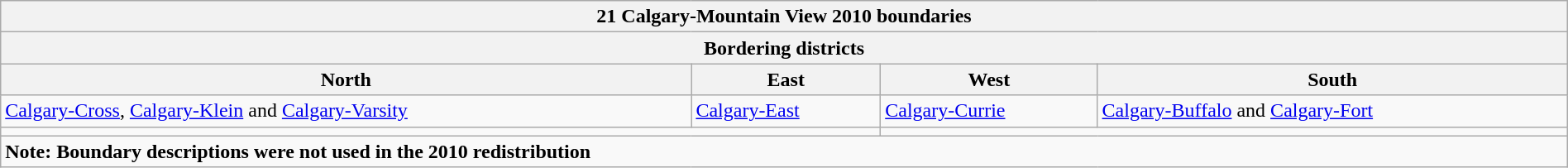<table class="wikitable collapsible collapsed" style="width:100%;">
<tr>
<th colspan=4>21 Calgary-Mountain View 2010 boundaries</th>
</tr>
<tr>
<th colspan=4>Bordering districts</th>
</tr>
<tr>
<th>North</th>
<th>East</th>
<th>West</th>
<th>South</th>
</tr>
<tr>
<td><a href='#'>Calgary-Cross</a>, <a href='#'>Calgary-Klein</a> and <a href='#'>Calgary-Varsity</a></td>
<td><a href='#'>Calgary-East</a></td>
<td><a href='#'>Calgary-Currie</a></td>
<td><a href='#'>Calgary-Buffalo</a> and <a href='#'>Calgary-Fort</a></td>
</tr>
<tr>
<td colspan=2 align=center></td>
<td colspan=2 align=center></td>
</tr>
<tr>
<td colspan=4><strong>Note: Boundary descriptions were not used in the 2010 redistribution</strong></td>
</tr>
</table>
